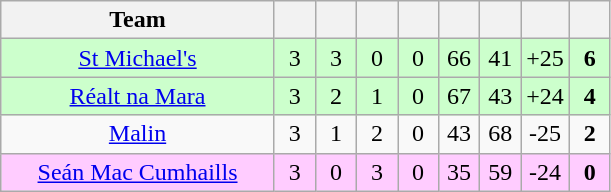<table class="wikitable" style="text-align:center">
<tr>
<th style="width:175px;">Team</th>
<th width="20"></th>
<th width="20"></th>
<th width="20"></th>
<th width="20"></th>
<th width="20"></th>
<th width="20"></th>
<th width="20"></th>
<th width="20"></th>
</tr>
<tr style="background:#cfc;">
<td><a href='#'>St Michael's</a></td>
<td>3</td>
<td>3</td>
<td>0</td>
<td>0</td>
<td>66</td>
<td>41</td>
<td>+25</td>
<td><strong>6</strong></td>
</tr>
<tr style="background:#cfc;">
<td><a href='#'>Réalt na Mara</a></td>
<td>3</td>
<td>2</td>
<td>1</td>
<td>0</td>
<td>67</td>
<td>43</td>
<td>+24</td>
<td><strong>4</strong></td>
</tr>
<tr>
<td><a href='#'>Malin</a></td>
<td>3</td>
<td>1</td>
<td>2</td>
<td>0</td>
<td>43</td>
<td>68</td>
<td>-25</td>
<td><strong>2</strong></td>
</tr>
<tr style="background:#fcf;">
<td><a href='#'>Seán Mac Cumhaills</a></td>
<td>3</td>
<td>0</td>
<td>3</td>
<td>0</td>
<td>35</td>
<td>59</td>
<td>-24</td>
<td><strong>0</strong></td>
</tr>
</table>
